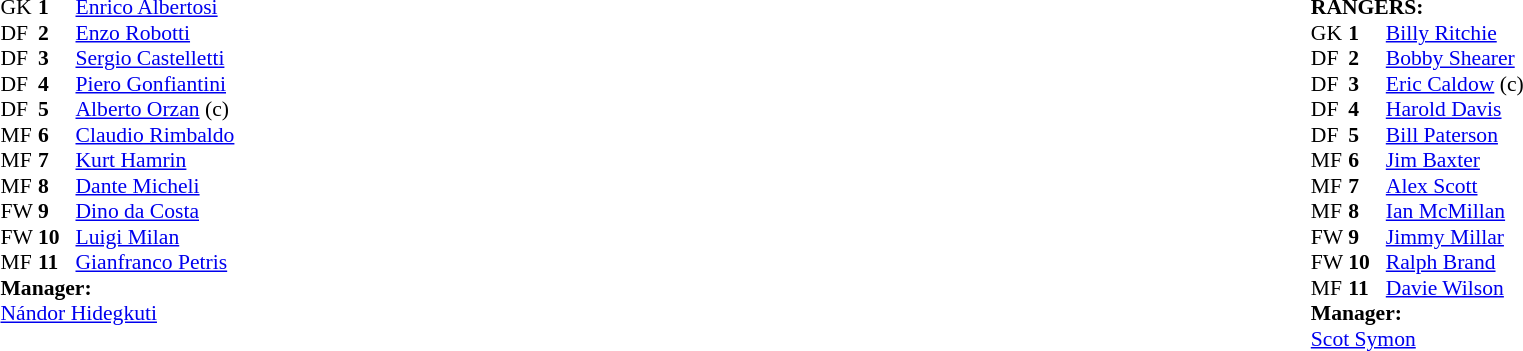<table width=100%>
<tr>
<td valign="top" width="50%"><br><table style="font-size:90%" cellspacing="0" cellpadding="0">
<tr>
<td colspan="4"></td>
</tr>
<tr>
<th width=25></th>
<th width=25></th>
</tr>
<tr>
<td>GK</td>
<td><strong>1</strong></td>
<td> <a href='#'>Enrico Albertosi</a></td>
</tr>
<tr>
<td>DF</td>
<td><strong>2</strong></td>
<td> <a href='#'>Enzo Robotti</a></td>
</tr>
<tr>
<td>DF</td>
<td><strong>3</strong></td>
<td> <a href='#'>Sergio Castelletti</a></td>
</tr>
<tr>
<td>DF</td>
<td><strong>4</strong></td>
<td> <a href='#'>Piero Gonfiantini</a></td>
</tr>
<tr>
<td>DF</td>
<td><strong>5</strong></td>
<td> <a href='#'>Alberto Orzan</a> (c)</td>
</tr>
<tr>
<td>MF</td>
<td><strong>6</strong></td>
<td> <a href='#'>Claudio Rimbaldo</a></td>
</tr>
<tr>
<td>MF</td>
<td><strong>7</strong></td>
<td> <a href='#'>Kurt Hamrin</a></td>
</tr>
<tr>
<td>MF</td>
<td><strong>8</strong></td>
<td> <a href='#'>Dante Micheli</a></td>
</tr>
<tr>
<td>FW</td>
<td><strong>9</strong></td>
<td> <a href='#'>Dino da Costa</a></td>
</tr>
<tr>
<td>FW</td>
<td><strong>10</strong></td>
<td> <a href='#'>Luigi Milan</a></td>
</tr>
<tr>
<td>MF</td>
<td><strong>11</strong></td>
<td> <a href='#'>Gianfranco Petris</a></td>
</tr>
<tr>
<td colspan=3><strong>Manager:</strong></td>
</tr>
<tr>
<td colspan=4> <a href='#'>Nándor Hidegkuti</a></td>
</tr>
</table>
</td>
<td valign="top" width="50%"><br><table style="font-size:90%" cellspacing="0" cellpadding="0" align="center">
<tr>
<td colspan="4"><strong>RANGERS:</strong></td>
</tr>
<tr>
<th width=25></th>
<th width=25></th>
</tr>
<tr>
<td>GK</td>
<td><strong>1</strong></td>
<td> <a href='#'>Billy Ritchie</a></td>
</tr>
<tr>
<td>DF</td>
<td><strong>2</strong></td>
<td> <a href='#'>Bobby Shearer</a></td>
</tr>
<tr>
<td>DF</td>
<td><strong>3</strong></td>
<td> <a href='#'>Eric Caldow</a> (c)</td>
</tr>
<tr>
<td>DF</td>
<td><strong>4</strong></td>
<td> <a href='#'>Harold Davis</a></td>
</tr>
<tr>
<td>DF</td>
<td><strong>5</strong></td>
<td> <a href='#'>Bill Paterson</a></td>
</tr>
<tr>
<td>MF</td>
<td><strong>6</strong></td>
<td> <a href='#'>Jim Baxter</a></td>
</tr>
<tr>
<td>MF</td>
<td><strong>7</strong></td>
<td> <a href='#'>Alex Scott</a></td>
</tr>
<tr>
<td>MF</td>
<td><strong>8</strong></td>
<td> <a href='#'>Ian McMillan</a></td>
</tr>
<tr>
<td>FW</td>
<td><strong>9</strong></td>
<td> <a href='#'>Jimmy Millar</a></td>
</tr>
<tr>
<td>FW</td>
<td><strong>10</strong></td>
<td> <a href='#'>Ralph Brand</a></td>
</tr>
<tr>
<td>MF</td>
<td><strong>11</strong></td>
<td> <a href='#'>Davie Wilson</a></td>
</tr>
<tr>
<td colspan=3><strong>Manager:</strong></td>
</tr>
<tr>
<td colspan=4> <a href='#'>Scot Symon</a></td>
</tr>
</table>
</td>
</tr>
</table>
